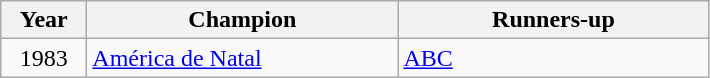<table class="wikitable">
<tr>
<th width=50>Year</th>
<th width=200>Champion</th>
<th width=200>Runners-up</th>
</tr>
<tr>
<td align=center>1983</td>
<td> <a href='#'>América de Natal</a></td>
<td> <a href='#'>ABC</a></td>
</tr>
</table>
